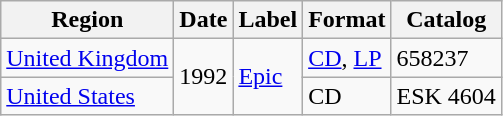<table class="wikitable">
<tr>
<th>Region</th>
<th>Date</th>
<th>Label</th>
<th>Format</th>
<th>Catalog</th>
</tr>
<tr>
<td><a href='#'>United Kingdom</a></td>
<td rowspan="2">1992</td>
<td rowspan="2"><a href='#'>Epic</a></td>
<td><a href='#'>CD</a>, <a href='#'>LP</a></td>
<td>658237</td>
</tr>
<tr>
<td><a href='#'>United States</a></td>
<td>CD</td>
<td>ESK 4604</td>
</tr>
</table>
